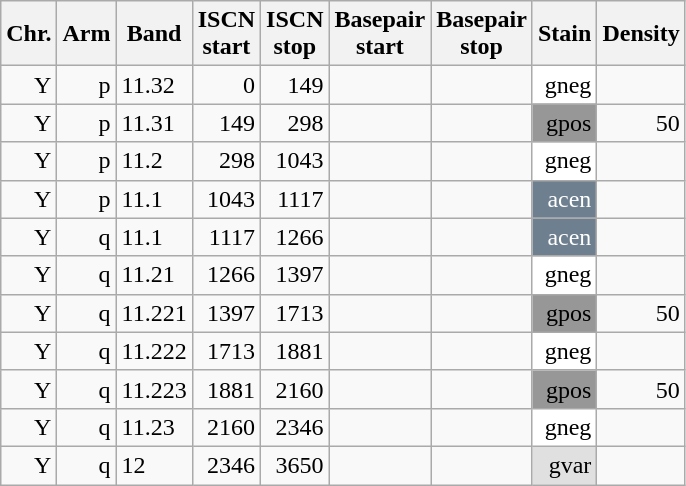<table class="wikitable" style="text-align:right">
<tr>
<th>Chr.</th>
<th>Arm</th>
<th>Band</th>
<th>ISCN<br>start</th>
<th>ISCN<br>stop</th>
<th>Basepair<br>start</th>
<th>Basepair<br>stop</th>
<th>Stain</th>
<th>Density</th>
</tr>
<tr>
<td>Y</td>
<td>p</td>
<td style="text-align:left">11.32</td>
<td>0</td>
<td>149</td>
<td></td>
<td></td>
<td style="background:white">gneg</td>
<td></td>
</tr>
<tr>
<td>Y</td>
<td>p</td>
<td style="text-align:left">11.31</td>
<td>149</td>
<td>298</td>
<td></td>
<td></td>
<td style="background:#979797">gpos</td>
<td>50</td>
</tr>
<tr>
<td>Y</td>
<td>p</td>
<td style="text-align:left">11.2</td>
<td>298</td>
<td>1043</td>
<td></td>
<td></td>
<td style="background:white">gneg</td>
<td></td>
</tr>
<tr>
<td>Y</td>
<td>p</td>
<td style="text-align:left">11.1</td>
<td>1043</td>
<td>1117</td>
<td></td>
<td></td>
<td style="background:#6e7f8f; color:white;">acen</td>
<td></td>
</tr>
<tr>
<td>Y</td>
<td>q</td>
<td style="text-align:left">11.1</td>
<td>1117</td>
<td>1266</td>
<td></td>
<td></td>
<td style="background:#6e7f8f; color:white;">acen</td>
<td></td>
</tr>
<tr>
<td>Y</td>
<td>q</td>
<td style="text-align:left">11.21</td>
<td>1266</td>
<td>1397</td>
<td></td>
<td></td>
<td style="background:white">gneg</td>
<td></td>
</tr>
<tr>
<td>Y</td>
<td>q</td>
<td style="text-align:left">11.221</td>
<td>1397</td>
<td>1713</td>
<td></td>
<td></td>
<td style="background:#979797">gpos</td>
<td>50</td>
</tr>
<tr>
<td>Y</td>
<td>q</td>
<td style="text-align:left">11.222</td>
<td>1713</td>
<td>1881</td>
<td></td>
<td></td>
<td style="background:white">gneg</td>
<td></td>
</tr>
<tr>
<td>Y</td>
<td>q</td>
<td style="text-align:left">11.223</td>
<td>1881</td>
<td>2160</td>
<td></td>
<td></td>
<td style="background:#979797">gpos</td>
<td>50</td>
</tr>
<tr>
<td>Y</td>
<td>q</td>
<td style="text-align:left">11.23</td>
<td>2160</td>
<td>2346</td>
<td></td>
<td></td>
<td style="background:white">gneg</td>
<td></td>
</tr>
<tr>
<td>Y</td>
<td>q</td>
<td style="text-align:left">12</td>
<td>2346</td>
<td>3650</td>
<td></td>
<td></td>
<td style="background:#e0e0e0">gvar</td>
<td></td>
</tr>
</table>
